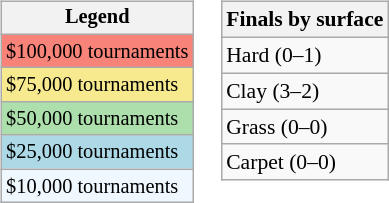<table>
<tr valign=top>
<td><br><table class=wikitable style="font-size:85%">
<tr>
<th>Legend</th>
</tr>
<tr style="background:#f88379;">
<td>$100,000 tournaments</td>
</tr>
<tr style="background:#f7e98e;">
<td>$75,000 tournaments</td>
</tr>
<tr style="background:#addfad;">
<td>$50,000 tournaments</td>
</tr>
<tr style="background:lightblue;">
<td>$25,000 tournaments</td>
</tr>
<tr style="background:#f0f8ff;">
<td>$10,000 tournaments</td>
</tr>
</table>
</td>
<td><br><table class=wikitable style="font-size:90%">
<tr>
<th>Finals by surface</th>
</tr>
<tr>
<td>Hard (0–1)</td>
</tr>
<tr>
<td>Clay (3–2)</td>
</tr>
<tr>
<td>Grass (0–0)</td>
</tr>
<tr>
<td>Carpet (0–0)</td>
</tr>
</table>
</td>
</tr>
</table>
